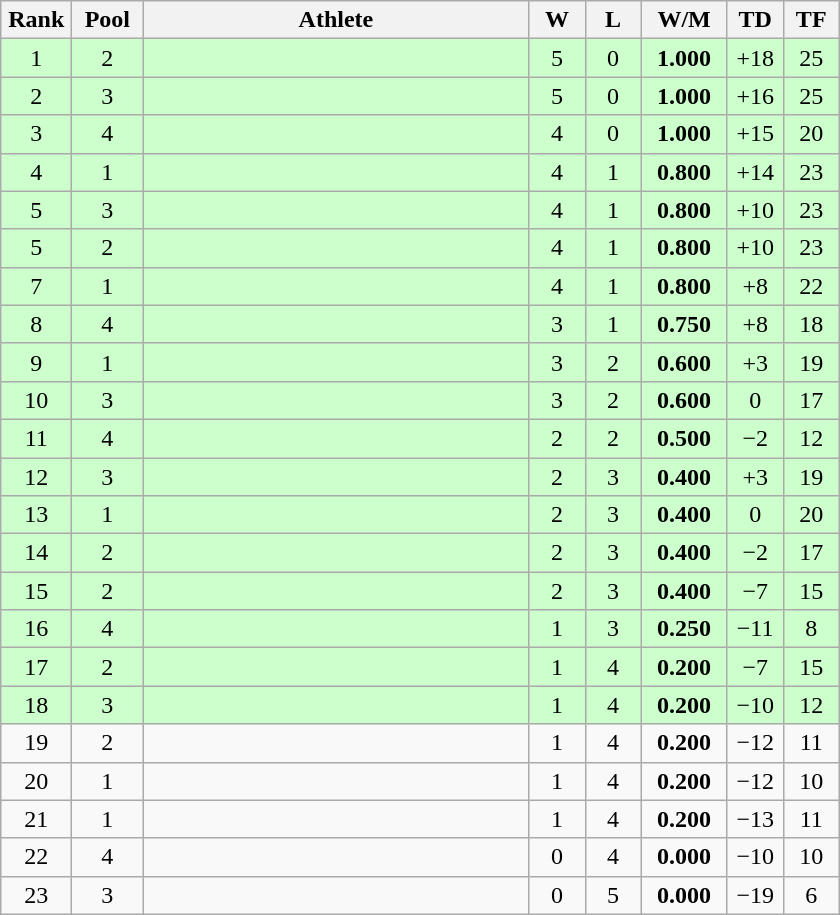<table class=wikitable style="text-align:center">
<tr>
<th width=40>Rank</th>
<th width=40>Pool</th>
<th width=250>Athlete</th>
<th width=30>W</th>
<th width=30>L</th>
<th width=50>W/M</th>
<th width=30>TD</th>
<th width=30>TF</th>
</tr>
<tr bgcolor="ccffcc">
<td>1</td>
<td>2</td>
<td align=left></td>
<td>5</td>
<td>0</td>
<td><strong>1.000</strong></td>
<td>+18</td>
<td>25</td>
</tr>
<tr bgcolor="ccffcc">
<td>2</td>
<td>3</td>
<td align=left></td>
<td>5</td>
<td>0</td>
<td><strong>1.000</strong></td>
<td>+16</td>
<td>25</td>
</tr>
<tr bgcolor="ccffcc">
<td>3</td>
<td>4</td>
<td align=left></td>
<td>4</td>
<td>0</td>
<td><strong>1.000</strong></td>
<td>+15</td>
<td>20</td>
</tr>
<tr bgcolor="ccffcc">
<td>4</td>
<td>1</td>
<td align=left></td>
<td>4</td>
<td>1</td>
<td><strong>0.800</strong></td>
<td>+14</td>
<td>23</td>
</tr>
<tr bgcolor="ccffcc">
<td>5</td>
<td>3</td>
<td align=left></td>
<td>4</td>
<td>1</td>
<td><strong>0.800</strong></td>
<td>+10</td>
<td>23</td>
</tr>
<tr bgcolor="ccffcc">
<td>5</td>
<td>2</td>
<td align=left></td>
<td>4</td>
<td>1</td>
<td><strong>0.800</strong></td>
<td>+10</td>
<td>23</td>
</tr>
<tr bgcolor="ccffcc">
<td>7</td>
<td>1</td>
<td align=left></td>
<td>4</td>
<td>1</td>
<td><strong>0.800</strong></td>
<td>+8</td>
<td>22</td>
</tr>
<tr bgcolor="ccffcc">
<td>8</td>
<td>4</td>
<td align=left></td>
<td>3</td>
<td>1</td>
<td><strong>0.750</strong></td>
<td>+8</td>
<td>18</td>
</tr>
<tr bgcolor="ccffcc">
<td>9</td>
<td>1</td>
<td align=left></td>
<td>3</td>
<td>2</td>
<td><strong>0.600</strong></td>
<td>+3</td>
<td>19</td>
</tr>
<tr bgcolor="ccffcc">
<td>10</td>
<td>3</td>
<td align=left></td>
<td>3</td>
<td>2</td>
<td><strong>0.600</strong></td>
<td>0</td>
<td>17</td>
</tr>
<tr bgcolor="ccffcc">
<td>11</td>
<td>4</td>
<td align=left></td>
<td>2</td>
<td>2</td>
<td><strong>0.500</strong></td>
<td>−2</td>
<td>12</td>
</tr>
<tr bgcolor="ccffcc">
<td>12</td>
<td>3</td>
<td align=left></td>
<td>2</td>
<td>3</td>
<td><strong>0.400</strong></td>
<td>+3</td>
<td>19</td>
</tr>
<tr bgcolor="ccffcc">
<td>13</td>
<td>1</td>
<td align=left></td>
<td>2</td>
<td>3</td>
<td><strong>0.400</strong></td>
<td>0</td>
<td>20</td>
</tr>
<tr bgcolor="ccffcc">
<td>14</td>
<td>2</td>
<td align=left></td>
<td>2</td>
<td>3</td>
<td><strong>0.400</strong></td>
<td>−2</td>
<td>17</td>
</tr>
<tr bgcolor="ccffcc">
<td>15</td>
<td>2</td>
<td align=left></td>
<td>2</td>
<td>3</td>
<td><strong>0.400</strong></td>
<td>−7</td>
<td>15</td>
</tr>
<tr bgcolor="ccffcc">
<td>16</td>
<td>4</td>
<td align=left></td>
<td>1</td>
<td>3</td>
<td><strong>0.250</strong></td>
<td>−11</td>
<td>8</td>
</tr>
<tr bgcolor="ccffcc">
<td>17</td>
<td>2</td>
<td align=left></td>
<td>1</td>
<td>4</td>
<td><strong>0.200</strong></td>
<td>−7</td>
<td>15</td>
</tr>
<tr bgcolor="ccffcc">
<td>18</td>
<td>3</td>
<td align=left></td>
<td>1</td>
<td>4</td>
<td><strong>0.200</strong></td>
<td>−10</td>
<td>12</td>
</tr>
<tr>
<td>19</td>
<td>2</td>
<td align=left></td>
<td>1</td>
<td>4</td>
<td><strong>0.200</strong></td>
<td>−12</td>
<td>11</td>
</tr>
<tr>
<td>20</td>
<td>1</td>
<td align=left></td>
<td>1</td>
<td>4</td>
<td><strong>0.200</strong></td>
<td>−12</td>
<td>10</td>
</tr>
<tr>
<td>21</td>
<td>1</td>
<td align=left></td>
<td>1</td>
<td>4</td>
<td><strong>0.200</strong></td>
<td>−13</td>
<td>11</td>
</tr>
<tr>
<td>22</td>
<td>4</td>
<td align=left></td>
<td>0</td>
<td>4</td>
<td><strong>0.000</strong></td>
<td>−10</td>
<td>10</td>
</tr>
<tr>
<td>23</td>
<td>3</td>
<td align=left></td>
<td>0</td>
<td>5</td>
<td><strong>0.000</strong></td>
<td>−19</td>
<td>6</td>
</tr>
</table>
